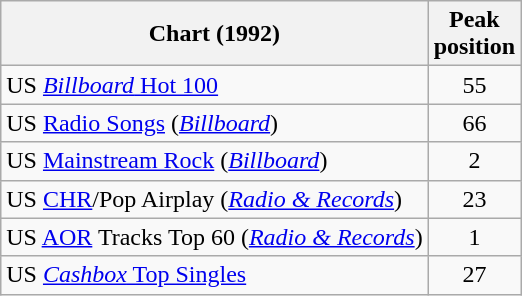<table class="wikitable sortable">
<tr>
<th>Chart (1992)</th>
<th>Peak<br>position</th>
</tr>
<tr>
<td>US <a href='#'><em>Billboard</em> Hot 100</a></td>
<td align="center">55</td>
</tr>
<tr>
<td>US <a href='#'>Radio Songs</a> (<em><a href='#'>Billboard</a></em>)</td>
<td align="center">66</td>
</tr>
<tr>
<td>US <a href='#'>Mainstream Rock</a> (<em><a href='#'>Billboard</a></em>)</td>
<td align="center">2</td>
</tr>
<tr>
<td>US <a href='#'>CHR</a>/Pop Airplay (<em><a href='#'>Radio & Records</a></em>)</td>
<td align="center">23</td>
</tr>
<tr>
<td>US <a href='#'>AOR</a> Tracks Top 60 (<em><a href='#'>Radio & Records</a></em>)</td>
<td align="center">1</td>
</tr>
<tr>
<td>US <a href='#'><em>Cashbox</em> Top Singles</a></td>
<td align="center">27</td>
</tr>
</table>
